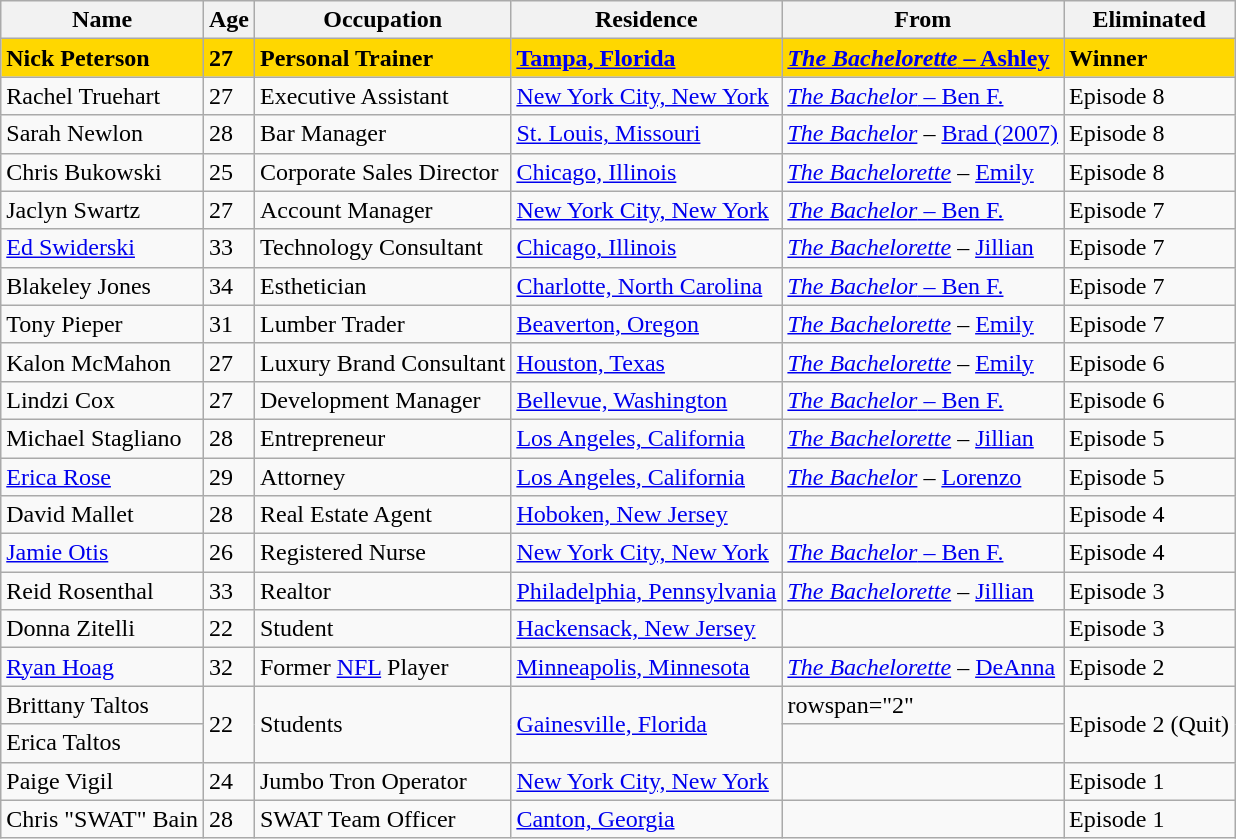<table class="wikitable">
<tr>
<th>Name</th>
<th>Age</th>
<th>Occupation</th>
<th>Residence</th>
<th>From</th>
<th>Eliminated</th>
</tr>
<tr bgcolor="gold">
<td><strong>Nick Peterson</strong></td>
<td><strong>27</strong></td>
<td><strong>Personal Trainer</strong></td>
<td><strong><a href='#'>Tampa, Florida</a></strong></td>
<td><strong><a href='#'><em>The Bachelorette</em> – Ashley</a></strong></td>
<td><strong>Winner</strong></td>
</tr>
<tr>
<td>Rachel Truehart</td>
<td>27</td>
<td>Executive Assistant</td>
<td><a href='#'>New York City, New York</a></td>
<td><a href='#'><em>The Bachelor</em> – Ben F.</a></td>
<td>Episode 8</td>
</tr>
<tr>
<td>Sarah Newlon</td>
<td>28</td>
<td>Bar Manager</td>
<td><a href='#'>St. Louis, Missouri</a></td>
<td><a href='#'><em>The Bachelor</em></a> – <a href='#'>Brad (2007)</a></td>
<td>Episode 8</td>
</tr>
<tr>
<td>Chris Bukowski</td>
<td>25</td>
<td>Corporate Sales Director</td>
<td><a href='#'>Chicago, Illinois</a></td>
<td><a href='#'><em>The Bachelorette</em></a> – <a href='#'>Emily</a></td>
<td>Episode 8</td>
</tr>
<tr>
<td>Jaclyn Swartz</td>
<td>27</td>
<td>Account Manager</td>
<td><a href='#'>New York City, New York</a></td>
<td><a href='#'><em>The Bachelor</em> – Ben F.</a></td>
<td>Episode 7</td>
</tr>
<tr>
<td><a href='#'>Ed Swiderski</a></td>
<td>33</td>
<td>Technology Consultant</td>
<td><a href='#'>Chicago, Illinois</a></td>
<td><a href='#'><em>The Bachelorette</em></a> – <a href='#'>Jillian</a></td>
<td>Episode 7</td>
</tr>
<tr>
<td>Blakeley Jones</td>
<td>34</td>
<td>Esthetician</td>
<td><a href='#'>Charlotte, North Carolina</a></td>
<td><a href='#'><em>The Bachelor</em> – Ben F.</a></td>
<td>Episode 7</td>
</tr>
<tr>
<td>Tony Pieper</td>
<td>31</td>
<td>Lumber Trader</td>
<td><a href='#'>Beaverton, Oregon</a></td>
<td><a href='#'><em>The Bachelorette</em></a> – <a href='#'>Emily</a></td>
<td>Episode 7</td>
</tr>
<tr>
<td>Kalon McMahon</td>
<td>27</td>
<td>Luxury Brand Consultant</td>
<td><a href='#'>Houston, Texas</a></td>
<td><a href='#'><em>The Bachelorette</em></a> – <a href='#'>Emily</a></td>
<td>Episode 6</td>
</tr>
<tr>
<td>Lindzi Cox</td>
<td>27</td>
<td>Development Manager</td>
<td><a href='#'>Bellevue, Washington</a></td>
<td><a href='#'><em>The Bachelor</em> – Ben F.</a></td>
<td>Episode 6</td>
</tr>
<tr>
<td>Michael Stagliano</td>
<td>28</td>
<td>Entrepreneur</td>
<td><a href='#'>Los Angeles, California</a></td>
<td><a href='#'><em>The Bachelorette</em></a> – <a href='#'>Jillian</a></td>
<td>Episode 5</td>
</tr>
<tr>
<td><a href='#'>Erica Rose</a></td>
<td>29</td>
<td>Attorney</td>
<td><a href='#'>Los Angeles, California</a></td>
<td><a href='#'><em>The Bachelor</em></a> – <a href='#'>Lorenzo</a></td>
<td>Episode 5</td>
</tr>
<tr>
<td>David Mallet</td>
<td>28</td>
<td>Real Estate Agent</td>
<td><a href='#'>Hoboken, New Jersey</a></td>
<td></td>
<td>Episode 4</td>
</tr>
<tr>
<td><a href='#'>Jamie Otis</a></td>
<td>26</td>
<td>Registered Nurse</td>
<td><a href='#'>New York City, New York</a></td>
<td><a href='#'><em>The Bachelor</em> – Ben F.</a></td>
<td>Episode 4</td>
</tr>
<tr>
<td>Reid Rosenthal</td>
<td>33</td>
<td>Realtor</td>
<td><a href='#'>Philadelphia, Pennsylvania</a></td>
<td><a href='#'><em>The Bachelorette</em></a> – <a href='#'>Jillian</a></td>
<td>Episode 3</td>
</tr>
<tr>
<td>Donna Zitelli</td>
<td>22</td>
<td>Student</td>
<td><a href='#'>Hackensack, New Jersey</a></td>
<td></td>
<td>Episode 3</td>
</tr>
<tr>
<td><a href='#'>Ryan Hoag</a></td>
<td>32</td>
<td>Former <a href='#'>NFL</a> Player</td>
<td><a href='#'>Minneapolis, Minnesota</a></td>
<td><a href='#'><em>The Bachelorette</em></a> – <a href='#'>DeAnna</a></td>
<td>Episode 2</td>
</tr>
<tr>
<td>Brittany Taltos</td>
<td rowspan="2">22</td>
<td rowspan="2">Students</td>
<td rowspan="2"><a href='#'>Gainesville, Florida</a></td>
<td>rowspan="2" </td>
<td rowspan="2">Episode 2 (Quit)</td>
</tr>
<tr>
<td>Erica Taltos</td>
</tr>
<tr>
<td>Paige Vigil</td>
<td>24</td>
<td>Jumbo Tron Operator</td>
<td><a href='#'>New York City, New York</a></td>
<td></td>
<td>Episode 1</td>
</tr>
<tr>
<td>Chris "SWAT" Bain</td>
<td>28</td>
<td>SWAT Team Officer</td>
<td><a href='#'>Canton, Georgia</a></td>
<td></td>
<td>Episode 1</td>
</tr>
</table>
